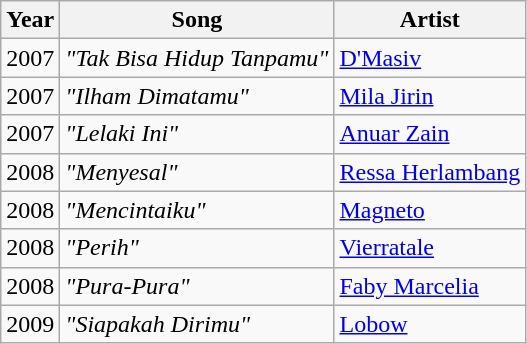<table class="wikitable sortable">
<tr>
<th>Year</th>
<th>Song</th>
<th>Artist</th>
</tr>
<tr>
<td>2007</td>
<td><em>"Tak Bisa Hidup Tanpamu" <br></em></td>
<td><a href='#'>D'Masiv</a></td>
</tr>
<tr>
<td>2007</td>
<td><em>"Ilham Dimatamu" <br></em></td>
<td><a href='#'>Mila Jirin</a></td>
</tr>
<tr>
<td>2007</td>
<td><em>"Lelaki Ini" <br></em></td>
<td><a href='#'>Anuar Zain</a></td>
</tr>
<tr>
<td>2008</td>
<td><em>"Menyesal" <br></em></td>
<td><a href='#'>Ressa Herlambang</a></td>
</tr>
<tr>
<td>2008</td>
<td><em>"Mencintaiku" <br></em></td>
<td><a href='#'>Magneto</a></td>
</tr>
<tr>
<td>2008</td>
<td><em>"Perih" <br></em></td>
<td><a href='#'>Vierratale</a></td>
</tr>
<tr>
<td>2008</td>
<td><em>"Pura-Pura" <br></em></td>
<td><a href='#'>Faby Marcelia</a></td>
</tr>
<tr>
<td>2009</td>
<td><em>"Siapakah Dirimu" <br></em></td>
<td><a href='#'>Lobow</a></td>
</tr>
</table>
